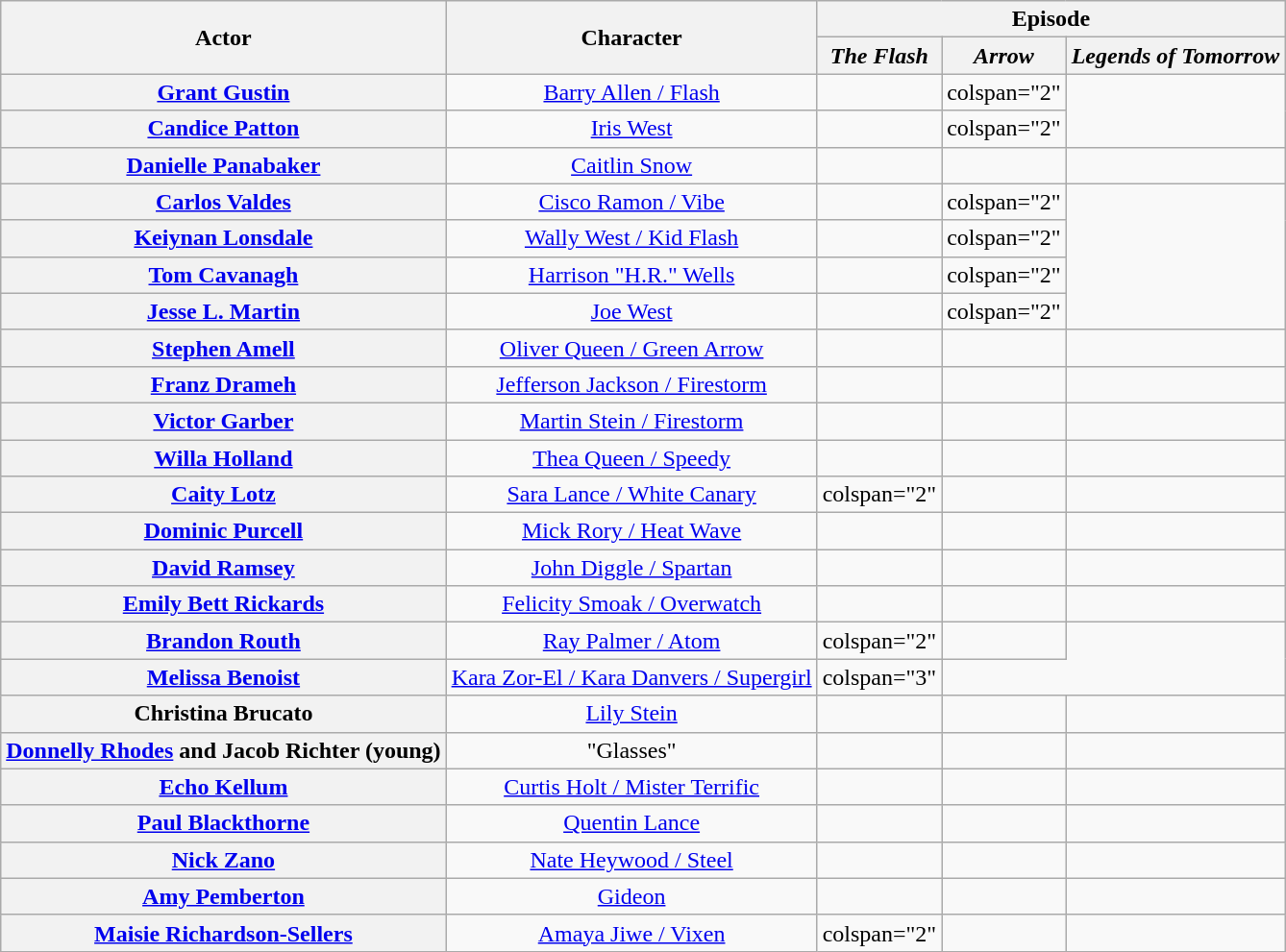<table class="wikitable plainrowheaders" style="text-align: center;">
<tr>
<th scope="col" rowspan="2">Actor</th>
<th scope="col" rowspan="2">Character</th>
<th scope="col" colspan="3">Episode</th>
</tr>
<tr>
<th scope="col"><em>The Flash</em></th>
<th scope="col"><em>Arrow</em></th>
<th scope="col"><em>Legends of Tomorrow</em></th>
</tr>
<tr>
<th scope="row" style="text-align: center;"><a href='#'>Grant Gustin</a></th>
<td><a href='#'>Barry Allen / Flash</a></td>
<td></td>
<td>colspan="2" </td>
</tr>
<tr>
<th scope="row" style="text-align: center;"><a href='#'>Candice Patton</a></th>
<td><a href='#'>Iris West</a></td>
<td></td>
<td>colspan="2" </td>
</tr>
<tr>
<th scope="row" style="text-align: center;"><a href='#'>Danielle Panabaker</a></th>
<td><a href='#'>Caitlin Snow</a></td>
<td></td>
<td></td>
<td></td>
</tr>
<tr>
<th scope="row" style="text-align: center;"><a href='#'>Carlos Valdes</a></th>
<td><a href='#'>Cisco Ramon / Vibe</a></td>
<td></td>
<td>colspan="2" </td>
</tr>
<tr>
<th scope="row" style="text-align: center;"><a href='#'>Keiynan Lonsdale</a></th>
<td><a href='#'>Wally West / Kid Flash</a></td>
<td></td>
<td>colspan="2" </td>
</tr>
<tr>
<th scope="row" style="text-align: center;"><a href='#'>Tom Cavanagh</a></th>
<td><a href='#'>Harrison "H.R." Wells</a></td>
<td></td>
<td>colspan="2" </td>
</tr>
<tr>
<th scope="row" style="text-align: center;"><a href='#'>Jesse L. Martin</a></th>
<td><a href='#'>Joe West</a></td>
<td></td>
<td>colspan="2" </td>
</tr>
<tr>
<th scope="row" style="text-align: center;"><a href='#'>Stephen Amell</a></th>
<td><a href='#'>Oliver Queen / Green Arrow</a></td>
<td></td>
<td></td>
<td></td>
</tr>
<tr>
<th scope="row" style="text-align: center;"><a href='#'>Franz Drameh</a></th>
<td><a href='#'>Jefferson Jackson / Firestorm</a></td>
<td></td>
<td></td>
<td></td>
</tr>
<tr>
<th scope="row" style="text-align: center;"><a href='#'>Victor Garber</a></th>
<td><a href='#'>Martin Stein / Firestorm</a></td>
<td></td>
<td></td>
<td></td>
</tr>
<tr>
<th scope="row" style="text-align: center;"><a href='#'>Willa Holland</a></th>
<td><a href='#'>Thea Queen / Speedy</a></td>
<td></td>
<td></td>
<td></td>
</tr>
<tr>
<th scope="row" style="text-align: center;"><a href='#'>Caity Lotz</a></th>
<td><a href='#'>Sara Lance / White Canary</a></td>
<td>colspan="2" </td>
<td></td>
</tr>
<tr>
<th scope="row" style="text-align: center;"><a href='#'>Dominic Purcell</a></th>
<td><a href='#'>Mick Rory / Heat Wave</a></td>
<td></td>
<td></td>
<td></td>
</tr>
<tr>
<th scope="row" style="text-align: center;"><a href='#'>David Ramsey</a></th>
<td><a href='#'>John Diggle / Spartan</a></td>
<td></td>
<td></td>
<td></td>
</tr>
<tr>
<th scope="row" style="text-align: center;"><a href='#'>Emily Bett Rickards</a></th>
<td><a href='#'>Felicity Smoak / Overwatch</a></td>
<td></td>
<td></td>
<td></td>
</tr>
<tr>
<th scope="row" style="text-align: center;"><a href='#'>Brandon Routh</a></th>
<td><a href='#'>Ray Palmer / Atom</a></td>
<td>colspan="2" </td>
<td></td>
</tr>
<tr>
<th scope="row" style="text-align: center;"><a href='#'>Melissa Benoist</a></th>
<td><a href='#'>Kara Zor-El / Kara Danvers / Supergirl</a></td>
<td>colspan="3" </td>
</tr>
<tr>
<th scope="row" style="text-align: center;">Christina Brucato</th>
<td><a href='#'>Lily Stein</a></td>
<td></td>
<td></td>
<td></td>
</tr>
<tr>
<th scope="row" style="text-align: center;"><a href='#'>Donnelly Rhodes</a> and Jacob Richter (young)</th>
<td>"Glasses"</td>
<td></td>
<td></td>
<td><br></td>
</tr>
<tr>
<th scope="row" style="text-align: center;"><a href='#'>Echo Kellum</a></th>
<td><a href='#'>Curtis Holt / Mister Terrific</a></td>
<td></td>
<td></td>
<td></td>
</tr>
<tr>
<th scope="row" style="text-align: center;"><a href='#'>Paul Blackthorne</a></th>
<td><a href='#'>Quentin Lance</a></td>
<td></td>
<td></td>
<td></td>
</tr>
<tr>
<th scope="row" style="text-align: center;"><a href='#'>Nick Zano</a></th>
<td><a href='#'>Nate Heywood / Steel</a></td>
<td></td>
<td></td>
<td></td>
</tr>
<tr>
<th scope="row" style="text-align: center;"><a href='#'>Amy Pemberton</a></th>
<td><a href='#'>Gideon</a></td>
<td></td>
<td></td>
<td><br></td>
</tr>
<tr>
<th scope="row" style="text-align: center;"><a href='#'>Maisie Richardson-Sellers</a></th>
<td><a href='#'>Amaya Jiwe / Vixen</a></td>
<td>colspan="2" </td>
<td></td>
</tr>
</table>
